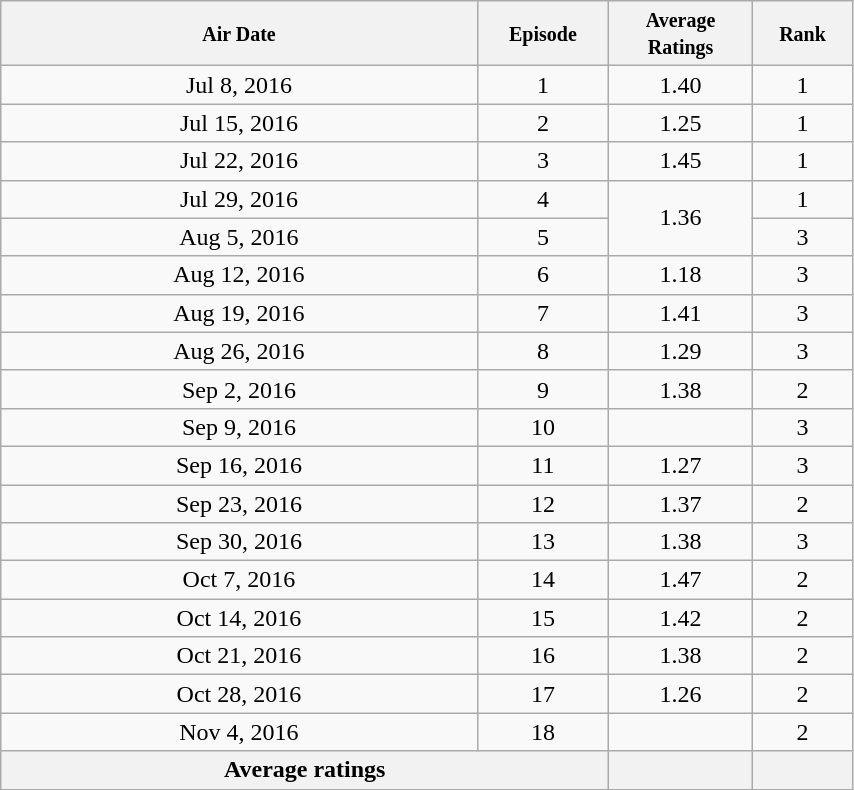<table class="wikitable" style="text-align:center;width:45%;">
<tr>
<th width="25%"><small>Air Date</small></th>
<th width="5%"><small>Episode</small></th>
<th width="6%"><small>Average Ratings</small></th>
<th width="4%"><small>Rank</small></th>
</tr>
<tr>
<td>Jul 8, 2016</td>
<td>1</td>
<td>1.40</td>
<td>1</td>
</tr>
<tr>
<td>Jul 15, 2016</td>
<td>2</td>
<td>1.25</td>
<td>1</td>
</tr>
<tr>
<td>Jul 22, 2016</td>
<td>3</td>
<td>1.45</td>
<td>1</td>
</tr>
<tr>
<td>Jul 29, 2016</td>
<td>4</td>
<td rowspan=2>1.36</td>
<td>1</td>
</tr>
<tr>
<td>Aug 5, 2016</td>
<td>5</td>
<td>3</td>
</tr>
<tr>
<td>Aug 12, 2016</td>
<td>6</td>
<td>1.18</td>
<td>3</td>
</tr>
<tr>
<td>Aug 19, 2016</td>
<td>7</td>
<td>1.41</td>
<td>3</td>
</tr>
<tr>
<td>Aug 26, 2016</td>
<td>8</td>
<td>1.29</td>
<td>3</td>
</tr>
<tr>
<td>Sep 2, 2016</td>
<td>9</td>
<td>1.38</td>
<td>2</td>
</tr>
<tr>
<td>Sep 9, 2016</td>
<td>10</td>
<td><strong></strong></td>
<td>3</td>
</tr>
<tr>
<td>Sep 16, 2016</td>
<td>11</td>
<td>1.27</td>
<td>3</td>
</tr>
<tr>
<td>Sep 23, 2016</td>
<td>12</td>
<td>1.37</td>
<td>2</td>
</tr>
<tr>
<td>Sep 30, 2016</td>
<td>13</td>
<td>1.38</td>
<td>3</td>
</tr>
<tr>
<td>Oct 7, 2016</td>
<td>14</td>
<td>1.47</td>
<td>2</td>
</tr>
<tr>
<td>Oct 14, 2016</td>
<td>15</td>
<td>1.42</td>
<td>2</td>
</tr>
<tr>
<td>Oct 21, 2016</td>
<td>16</td>
<td>1.38</td>
<td>2</td>
</tr>
<tr>
<td>Oct 28, 2016</td>
<td>17</td>
<td>1.26</td>
<td>2</td>
</tr>
<tr>
<td>Nov 4, 2016</td>
<td>18</td>
<td><strong></strong></td>
<td>2</td>
</tr>
<tr>
<th colspan="2"><strong>Average ratings</strong></th>
<th></th>
<th></th>
</tr>
</table>
